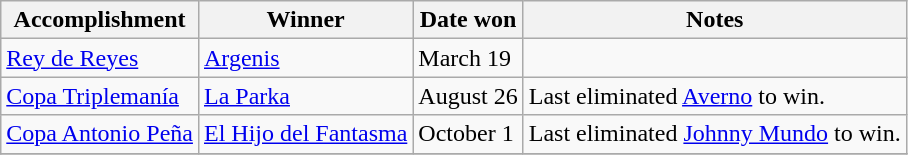<table class="wikitable">
<tr>
<th>Accomplishment</th>
<th>Winner</th>
<th>Date won</th>
<th>Notes</th>
</tr>
<tr>
<td><a href='#'>Rey de Reyes</a></td>
<td><a href='#'>Argenis</a></td>
<td>March 19</td>
<td></td>
</tr>
<tr>
<td><a href='#'>Copa Triplemanía</a></td>
<td><a href='#'>La Parka</a></td>
<td>August 26</td>
<td>Last eliminated <a href='#'>Averno</a> to win.</td>
</tr>
<tr>
<td><a href='#'>Copa Antonio Peña</a></td>
<td><a href='#'>El Hijo del Fantasma</a></td>
<td>October 1</td>
<td>Last eliminated <a href='#'>Johnny Mundo</a> to win.</td>
</tr>
<tr>
</tr>
</table>
